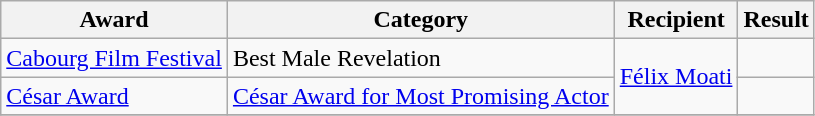<table class="wikitable">
<tr>
<th>Award</th>
<th>Category</th>
<th>Recipient</th>
<th>Result</th>
</tr>
<tr>
<td><a href='#'>Cabourg Film Festival</a></td>
<td>Best Male Revelation</td>
<td rowspan=2><a href='#'>Félix Moati</a></td>
<td></td>
</tr>
<tr>
<td><a href='#'>César Award</a></td>
<td><a href='#'>César Award for Most Promising Actor</a></td>
<td></td>
</tr>
<tr>
</tr>
</table>
